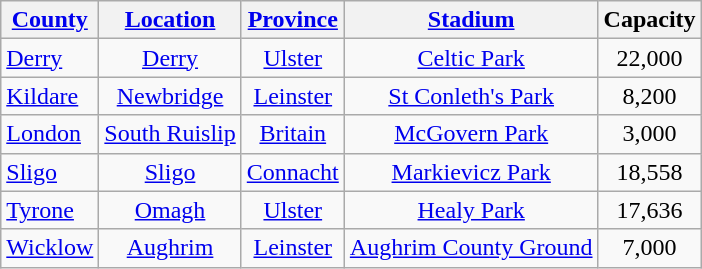<table class="wikitable sortable" style="text-align:center">
<tr>
<th><a href='#'>County</a></th>
<th><a href='#'>Location</a></th>
<th><a href='#'>Province</a></th>
<th><a href='#'>Stadium</a></th>
<th>Capacity</th>
</tr>
<tr>
<td style="text-align:left"> <a href='#'>Derry</a></td>
<td><a href='#'>Derry</a></td>
<td><a href='#'>Ulster</a></td>
<td><a href='#'>Celtic Park</a></td>
<td>22,000</td>
</tr>
<tr>
<td style="text-align:left"> <a href='#'>Kildare</a></td>
<td><a href='#'>Newbridge</a></td>
<td><a href='#'>Leinster</a></td>
<td><a href='#'>St Conleth's Park</a></td>
<td>8,200</td>
</tr>
<tr>
<td style="text-align:left"> <a href='#'>London</a></td>
<td><a href='#'>South Ruislip</a></td>
<td><a href='#'>Britain</a></td>
<td><a href='#'>McGovern Park</a></td>
<td>3,000</td>
</tr>
<tr>
<td style="text-align:left"> <a href='#'>Sligo</a></td>
<td><a href='#'>Sligo</a></td>
<td><a href='#'>Connacht</a></td>
<td><a href='#'>Markievicz Park</a></td>
<td>18,558</td>
</tr>
<tr>
<td style="text-align:left"> <a href='#'>Tyrone</a></td>
<td><a href='#'>Omagh</a></td>
<td><a href='#'>Ulster</a></td>
<td><a href='#'>Healy Park</a></td>
<td>17,636</td>
</tr>
<tr>
<td style="text-align:left"> <a href='#'>Wicklow</a></td>
<td><a href='#'>Aughrim</a></td>
<td><a href='#'>Leinster</a></td>
<td><a href='#'>Aughrim County Ground</a></td>
<td>7,000</td>
</tr>
</table>
